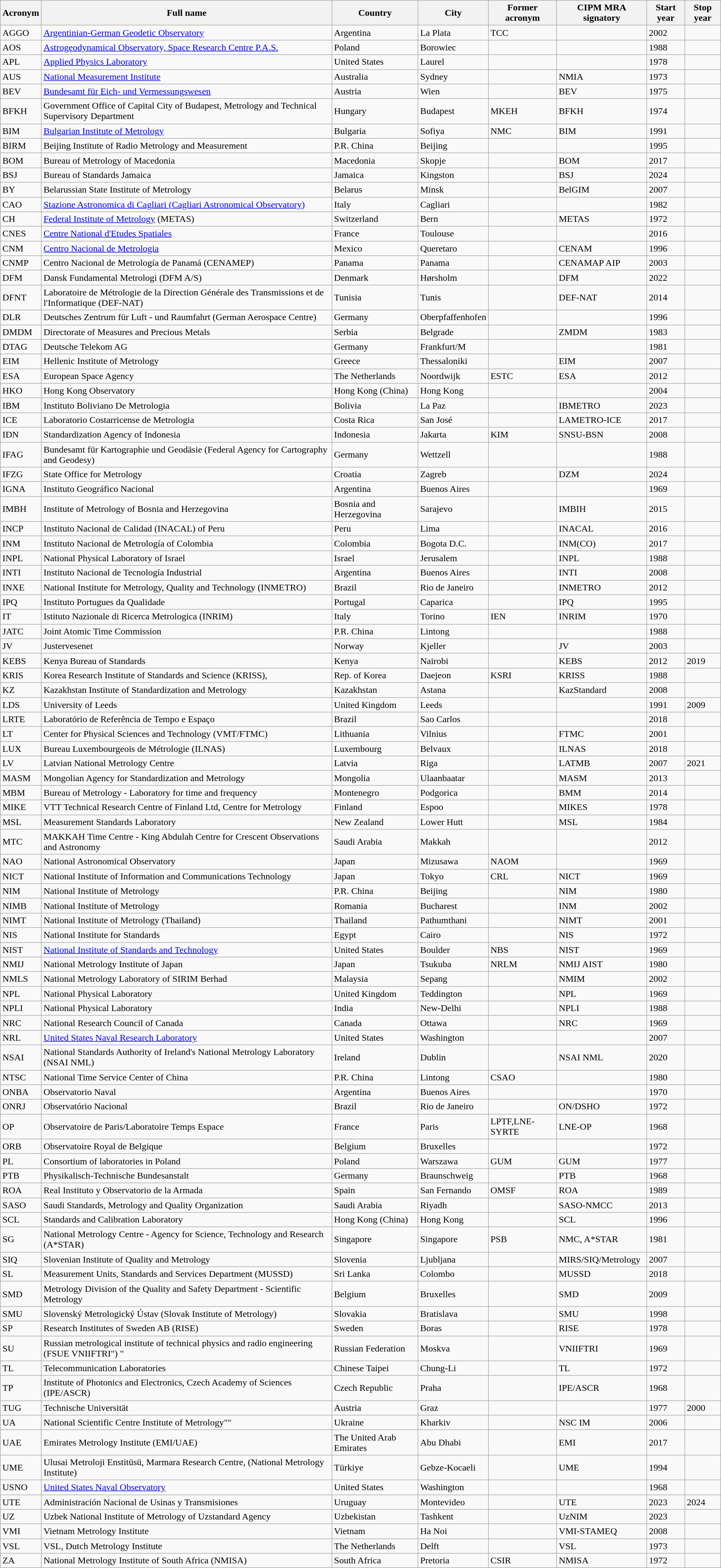<table class="wikitable">
<tr>
<th>Acronym</th>
<th>Full name</th>
<th>Country</th>
<th>City</th>
<th>Former acronym</th>
<th>CIPM MRA signatory</th>
<th>Start year</th>
<th>Stop year</th>
</tr>
<tr>
<td>AGGO</td>
<td><a href='#'>Argentinian-German Geodetic Observatory</a></td>
<td>Argentina</td>
<td>La Plata</td>
<td>TCC</td>
<td></td>
<td>2002</td>
<td></td>
</tr>
<tr>
<td>AOS</td>
<td><a href='#'>Astrogeodynamical Observatory, Space Research Centre P.A.S.</a></td>
<td>Poland</td>
<td>Borowiec</td>
<td></td>
<td></td>
<td>1988</td>
<td></td>
</tr>
<tr>
<td>APL</td>
<td><a href='#'>Applied Physics Laboratory</a></td>
<td>United States</td>
<td>Laurel</td>
<td></td>
<td></td>
<td>1978</td>
<td></td>
</tr>
<tr>
<td>AUS</td>
<td><a href='#'>National Measurement Institute</a></td>
<td>Australia</td>
<td>Sydney</td>
<td></td>
<td>NMIA</td>
<td>1973</td>
<td></td>
</tr>
<tr>
<td>BEV</td>
<td><a href='#'>Bundesamt für Eich- und Vermessungswesen</a></td>
<td>Austria</td>
<td>Wien</td>
<td></td>
<td>BEV</td>
<td>1975</td>
<td></td>
</tr>
<tr>
<td>BFKH</td>
<td>Government Office of Capital City of Budapest, Metrology and Technical Supervisory Department</td>
<td>Hungary</td>
<td>Budapest</td>
<td OMH>MKEH</td>
<td>BFKH</td>
<td>1974</td>
<td></td>
</tr>
<tr>
<td>BIM</td>
<td><a href='#'>Bulgarian Institute of Metrology</a></td>
<td>Bulgaria</td>
<td>Sofiya</td>
<td>NMC</td>
<td>BIM</td>
<td>1991</td>
<td></td>
</tr>
<tr>
<td>BIRM</td>
<td>Beijing Institute of Radio Metrology and Measurement</td>
<td>P.R. China</td>
<td>Beijing</td>
<td></td>
<td></td>
<td>1995</td>
<td></td>
</tr>
<tr>
<td>BOM</td>
<td>Bureau of Metrology of Macedonia</td>
<td>Macedonia</td>
<td>Skopje</td>
<td></td>
<td>BOM</td>
<td>2017</td>
<td></td>
</tr>
<tr>
<td>BSJ</td>
<td>Bureau of Standards Jamaica</td>
<td>Jamaica</td>
<td>Kingston</td>
<td></td>
<td>BSJ</td>
<td>2024</td>
<td></td>
</tr>
<tr>
<td>BY</td>
<td>Belarussian State Institute of Metrology</td>
<td>Belarus</td>
<td>Minsk</td>
<td></td>
<td>BelGIM</td>
<td>2007</td>
<td></td>
</tr>
<tr>
<td>CAO</td>
<td><a href='#'>Stazione Astronomica di Cagliari (Cagliari Astronomical Observatory)</a></td>
<td>Italy</td>
<td>Cagliari</td>
<td></td>
<td></td>
<td>1982</td>
<td></td>
</tr>
<tr>
<td>CH</td>
<td><a href='#'>Federal Institute of Metrology</a> (METAS)</td>
<td>Switzerland</td>
<td>Bern</td>
<td></td>
<td>METAS</td>
<td>1972</td>
<td></td>
</tr>
<tr>
<td>CNES</td>
<td><a href='#'>Centre National d'Etudes Spatiales</a></td>
<td>France</td>
<td>Toulouse</td>
<td></td>
<td></td>
<td>2016</td>
<td></td>
</tr>
<tr>
<td>CNM</td>
<td><a href='#'>Centro Nacional de Metrologia</a></td>
<td>Mexico</td>
<td>Queretaro</td>
<td></td>
<td>CENAM</td>
<td>1996</td>
<td></td>
</tr>
<tr>
<td>CNMP</td>
<td>Centro Nacional de Metrología de Panamá (CENAMEP)</td>
<td>Panama</td>
<td>Panama</td>
<td></td>
<td>CENAMAP AIP</td>
<td>2003</td>
<td></td>
</tr>
<tr>
<td>DFM</td>
<td>Dansk Fundamental Metrologi (DFM A/S)</td>
<td>Denmark</td>
<td>Hørsholm</td>
<td></td>
<td>DFM</td>
<td>2022</td>
<td></td>
</tr>
<tr>
<td>DFNT</td>
<td>Laboratoire de Métrologie de la Direction Générale des Transmissions et de l'Informatique (DEF-NAT)</td>
<td>Tunisia</td>
<td>Tunis</td>
<td></td>
<td>DEF-NAT</td>
<td>2014</td>
<td></td>
</tr>
<tr>
<td>DLR</td>
<td>Deutsches Zentrum für Luft - und Raumfahrt (German Aerospace Centre)</td>
<td>Germany</td>
<td>Oberpfaffenhofen</td>
<td></td>
<td></td>
<td>1996</td>
<td></td>
</tr>
<tr>
<td>DMDM</td>
<td>Directorate of Measures and Precious Metals</td>
<td>Serbia</td>
<td>Belgrade</td>
<td></td>
<td>ZMDM</td>
<td>1983</td>
<td></td>
</tr>
<tr>
<td>DTAG</td>
<td>Deutsche Telekom AG</td>
<td>Germany</td>
<td>Frankfurt/M</td>
<td></td>
<td></td>
<td>1981</td>
<td></td>
</tr>
<tr>
<td>EIM</td>
<td>Hellenic Institute of Metrology</td>
<td>Greece</td>
<td>Thessaloniki</td>
<td></td>
<td>EIM</td>
<td>2007</td>
<td></td>
</tr>
<tr>
<td>ESA</td>
<td>European Space Agency</td>
<td>The Netherlands</td>
<td>Noordwijk</td>
<td>ESTC</td>
<td>ESA</td>
<td>2012</td>
<td></td>
</tr>
<tr>
<td>HKO</td>
<td>Hong Kong Observatory</td>
<td>Hong Kong (China)</td>
<td>Hong Kong</td>
<td></td>
<td></td>
<td>2004</td>
<td></td>
</tr>
<tr>
<td>IBM</td>
<td>Instituto Boliviano De Metrologia</td>
<td>Bolivia</td>
<td>La Paz</td>
<td></td>
<td>IBMETRO</td>
<td>2023</td>
<td></td>
</tr>
<tr>
<td>ICE</td>
<td>Laboratorio Costarricense de Metrologia</td>
<td>Costa Rica</td>
<td>San José</td>
<td></td>
<td>LAMETRO-ICE</td>
<td>2017</td>
<td></td>
</tr>
<tr>
<td>IDN</td>
<td>Standardization Agency of Indonesia</td>
<td>Indonesia</td>
<td>Jakarta</td>
<td>KIM</td>
<td>SNSU-BSN</td>
<td>2008</td>
<td></td>
</tr>
<tr>
<td>IFAG</td>
<td>Bundesamt für Kartographie und Geodäsie (Federal Agency for Cartography and Geodesy)</td>
<td>Germany</td>
<td>Wettzell</td>
<td></td>
<td></td>
<td>1988</td>
<td></td>
</tr>
<tr>
<td>IFZG</td>
<td>State Office for Metrology</td>
<td>Croatia</td>
<td>Zagreb</td>
<td></td>
<td>DZM</td>
<td>2024</td>
<td></td>
</tr>
<tr>
<td>IGNA</td>
<td>Instituto Geográfico Nacional</td>
<td>Argentina</td>
<td>Buenos Aires</td>
<td></td>
<td></td>
<td>1969</td>
<td></td>
</tr>
<tr>
<td>IMBH</td>
<td>Institute of Metrology of Bosnia and Herzegovina</td>
<td>Bosnia and Herzegovina</td>
<td>Sarajevo</td>
<td></td>
<td>IMBIH</td>
<td>2015</td>
<td></td>
</tr>
<tr>
<td>INCP</td>
<td>Instituto Nacional de Calidad (INACAL) of Peru</td>
<td>Peru</td>
<td>Lima</td>
<td></td>
<td>INACAL</td>
<td>2016</td>
<td></td>
</tr>
<tr>
<td>INM</td>
<td>Instituto Nacional de Metrología of Colombia</td>
<td>Colombia</td>
<td>Bogota D.C.</td>
<td></td>
<td>INM(CO)</td>
<td>2017</td>
<td></td>
</tr>
<tr>
<td>INPL</td>
<td>National Physical Laboratory of Israel</td>
<td>Israel</td>
<td>Jerusalem</td>
<td></td>
<td>INPL</td>
<td>1988</td>
<td></td>
</tr>
<tr>
<td>INTI</td>
<td>Instituto Nacional de Tecnología Industrial</td>
<td>Argentina</td>
<td>Buenos Aires</td>
<td></td>
<td>INTI</td>
<td>2008</td>
<td></td>
</tr>
<tr>
<td>INXE</td>
<td>National Institute for Metrology, Quality and Technology (INMETRO)</td>
<td>Brazil</td>
<td>Rio de Janeiro</td>
<td></td>
<td>INMETRO</td>
<td>2012</td>
<td></td>
</tr>
<tr>
<td>IPQ</td>
<td>Instituto Portugues da Qualidade</td>
<td>Portugal</td>
<td>Caparica</td>
<td></td>
<td>IPQ</td>
<td>1995</td>
<td></td>
</tr>
<tr>
<td>IT</td>
<td>Istituto Nazionale di Ricerca Metrologica (INRIM)</td>
<td>Italy</td>
<td>Torino</td>
<td>IEN</td>
<td>INRIM</td>
<td>1970</td>
<td></td>
</tr>
<tr>
<td>JATC</td>
<td>Joint Atomic Time Commission</td>
<td>P.R. China</td>
<td>Lintong</td>
<td></td>
<td></td>
<td>1988</td>
<td></td>
</tr>
<tr>
<td>JV</td>
<td>Justervesenet</td>
<td>Norway</td>
<td>Kjeller</td>
<td></td>
<td>JV</td>
<td>2003</td>
<td></td>
</tr>
<tr>
<td>KEBS</td>
<td>Kenya Bureau of Standards</td>
<td>Kenya</td>
<td>Nairobi</td>
<td></td>
<td>KEBS</td>
<td>2012</td>
<td>2019</td>
</tr>
<tr>
<td>KRIS</td>
<td>Korea Research Institute of Standards and Science (KRISS),</td>
<td>Rep. of Korea</td>
<td>Daejeon</td>
<td>KSRI</td>
<td>KRISS</td>
<td>1988</td>
<td></td>
</tr>
<tr>
<td>KZ</td>
<td>Kazakhstan Institute of Standardization and Metrology</td>
<td>Kazakhstan</td>
<td>Astana</td>
<td></td>
<td>KazStandard</td>
<td>2008</td>
<td></td>
</tr>
<tr>
<td>LDS</td>
<td>University  of  Leeds</td>
<td>United Kingdom</td>
<td>Leeds</td>
<td></td>
<td></td>
<td>1991</td>
<td>2009</td>
</tr>
<tr>
<td>LRTE</td>
<td>Laboratório de Referência de Tempo e Espaço</td>
<td>Brazil</td>
<td>Sao Carlos</td>
<td></td>
<td></td>
<td>2018</td>
<td></td>
</tr>
<tr>
<td>LT</td>
<td>Center for Physical Sciences and Technology (VMT/FTMC)</td>
<td>Lithuania</td>
<td>Vilnius</td>
<td></td>
<td>FTMC</td>
<td>2001</td>
<td></td>
</tr>
<tr>
<td>LUX</td>
<td>Bureau Luxembourgeois de Métrologie (ILNAS)</td>
<td>Luxembourg</td>
<td>Belvaux</td>
<td></td>
<td>ILNAS</td>
<td>2018</td>
<td></td>
</tr>
<tr>
<td>LV</td>
<td>Latvian National Metrology Centre</td>
<td>Latvia</td>
<td>Riga</td>
<td></td>
<td>LATMB</td>
<td>2007</td>
<td>2021</td>
</tr>
<tr>
<td>MASM</td>
<td>Mongolian Agency for Standardization and Metrology</td>
<td>Mongolia</td>
<td>Ulaanbaatar</td>
<td></td>
<td>MASM</td>
<td>2013</td>
<td></td>
</tr>
<tr>
<td>MBM</td>
<td>Bureau of Metrology - Laboratory for time and frequency</td>
<td>Montenegro</td>
<td>Podgorica</td>
<td></td>
<td>BMM</td>
<td>2014</td>
<td></td>
</tr>
<tr>
<td>MIKE</td>
<td>VTT Technical Research Centre of Finland Ltd, Centre for Metrology</td>
<td>Finland</td>
<td>Espoo</td>
<td></td>
<td>MIKES</td>
<td>1978</td>
<td></td>
</tr>
<tr>
<td>MSL</td>
<td>Measurement Standards Laboratory</td>
<td>New Zealand</td>
<td>Lower Hutt</td>
<td></td>
<td>MSL</td>
<td>1984</td>
<td></td>
</tr>
<tr>
<td>MTC</td>
<td>MAKKAH Time Centre - King Abdulah Centre for Crescent Observations and Astronomy</td>
<td>Saudi Arabia</td>
<td>Makkah</td>
<td></td>
<td></td>
<td>2012</td>
<td></td>
</tr>
<tr>
<td>NAO</td>
<td>National Astronomical Observatory</td>
<td>Japan</td>
<td>Mizusawa</td>
<td ILOM>NAOM</td>
<td></td>
<td>1969</td>
<td></td>
</tr>
<tr>
<td>NICT</td>
<td>National Institute of Information and Communications Technology</td>
<td>Japan</td>
<td>Tokyo</td>
<td RRL>CRL</td>
<td>NICT</td>
<td>1969</td>
<td></td>
</tr>
<tr>
<td>NIM</td>
<td>National Institute of Metrology</td>
<td>P.R. China</td>
<td>Beijing</td>
<td></td>
<td>NIM</td>
<td>1980</td>
<td></td>
</tr>
<tr>
<td>NIMB</td>
<td>National Institute of Metrology</td>
<td>Romania</td>
<td>Bucharest</td>
<td></td>
<td>INM</td>
<td>2002</td>
<td></td>
</tr>
<tr>
<td>NIMT</td>
<td>National Institute of Metrology (Thailand)</td>
<td>Thailand</td>
<td>Pathumthani</td>
<td></td>
<td>NIMT</td>
<td>2001</td>
<td></td>
</tr>
<tr>
<td>NIS</td>
<td>National Institute for Standards</td>
<td>Egypt</td>
<td>Cairo</td>
<td></td>
<td>NIS</td>
<td>1972</td>
<td></td>
</tr>
<tr>
<td>NIST</td>
<td><a href='#'>National Institute of Standards and Technology</a></td>
<td>United States</td>
<td>Boulder</td>
<td>NBS</td>
<td>NIST</td>
<td>1969</td>
<td></td>
</tr>
<tr>
<td>NMIJ</td>
<td>National Metrology Institute of Japan</td>
<td>Japan</td>
<td>Tsukuba</td>
<td>NRLM</td>
<td>NMIJ AIST</td>
<td>1980</td>
<td></td>
</tr>
<tr>
<td>NMLS</td>
<td>National Metrology Laboratory of SIRIM Berhad</td>
<td>Malaysia</td>
<td>Sepang</td>
<td></td>
<td>NMIM</td>
<td>2002</td>
<td></td>
</tr>
<tr>
<td>NPL</td>
<td>National Physical Laboratory</td>
<td>United Kingdom</td>
<td>Teddington</td>
<td></td>
<td>NPL</td>
<td>1969</td>
<td></td>
</tr>
<tr>
<td>NPLI</td>
<td>National Physical Laboratory</td>
<td>India</td>
<td>New-Delhi</td>
<td></td>
<td>NPLI</td>
<td>1988</td>
<td></td>
</tr>
<tr>
<td>NRC</td>
<td>National Research Council of Canada</td>
<td>Canada</td>
<td>Ottawa</td>
<td></td>
<td>NRC</td>
<td>1969</td>
<td></td>
</tr>
<tr>
<td>NRL</td>
<td><a href='#'>United States Naval Research Laboratory</a></td>
<td>United States</td>
<td>Washington</td>
<td></td>
<td></td>
<td>2007</td>
<td></td>
</tr>
<tr>
<td>NSAI</td>
<td>National Standards Authority of Ireland's National Metrology Laboratory (NSAI NML)</td>
<td>Ireland</td>
<td>Dublin</td>
<td></td>
<td>NSAI NML</td>
<td>2020</td>
<td></td>
</tr>
<tr>
<td>NTSC</td>
<td>National Time Service Center of China</td>
<td>P.R. China</td>
<td>Lintong</td>
<td>CSAO</td>
<td></td>
<td>1980</td>
<td></td>
</tr>
<tr>
<td>ONBA</td>
<td>Observatorio Naval</td>
<td>Argentina</td>
<td>Buenos Aires</td>
<td></td>
<td></td>
<td>1970</td>
<td></td>
</tr>
<tr>
<td>ONRJ</td>
<td>Observatório Nacional</td>
<td>Brazil</td>
<td>Rio de Janeiro</td>
<td></td>
<td>ON/DSHO</td>
<td>1972</td>
<td></td>
</tr>
<tr>
<td>OP</td>
<td>Observatoire de Paris/Laboratoire Temps Espace</td>
<td>France</td>
<td>Paris</td>
<td>LPTF,LNE-SYRTE</td>
<td>LNE-OP</td>
<td>1968</td>
<td></td>
</tr>
<tr>
<td>ORB</td>
<td>Observatoire Royal de Belgique</td>
<td>Belgium</td>
<td>Bruxelles</td>
<td></td>
<td></td>
<td>1972</td>
<td></td>
</tr>
<tr>
<td>PL</td>
<td>Consortium of laboratories in Poland</td>
<td>Poland</td>
<td>Warszawa</td>
<td PKSF>GUM</td>
<td>GUM</td>
<td>1977</td>
<td></td>
</tr>
<tr>
<td>PTB</td>
<td>Physikalisch-Technische Bundesanstalt</td>
<td>Germany</td>
<td>Braunschweig</td>
<td></td>
<td>PTB</td>
<td>1968</td>
<td></td>
</tr>
<tr>
<td>ROA</td>
<td>Real Instituto y Observatorio de la Armada</td>
<td>Spain</td>
<td>San Fernando</td>
<td>OMSF</td>
<td>ROA</td>
<td>1989</td>
<td></td>
</tr>
<tr>
<td>SASO</td>
<td>Saudi Standards, Metrology and Quality Organization</td>
<td>Saudi Arabia</td>
<td>Riyadh</td>
<td></td>
<td>SASO-NMCC</td>
<td>2013</td>
<td></td>
</tr>
<tr>
<td>SCL</td>
<td>Standards and Calibration Laboratory</td>
<td>Hong Kong (China)</td>
<td>Hong Kong</td>
<td></td>
<td>SCL</td>
<td>1996</td>
<td></td>
</tr>
<tr>
<td>SG</td>
<td>National Metrology Centre - Agency for Science, Technology and Research (A*STAR)</td>
<td>Singapore</td>
<td>Singapore</td>
<td>PSB</td>
<td>NMC, A*STAR</td>
<td>1981</td>
<td></td>
</tr>
<tr>
<td>SIQ</td>
<td>Slovenian Institute of Quality and Metrology</td>
<td>Slovenia</td>
<td>Ljubljana</td>
<td></td>
<td>MIRS/SIQ/Metrology</td>
<td>2007</td>
<td></td>
</tr>
<tr>
<td>SL</td>
<td>Measurement Units, Standards and Services Department (MUSSD)</td>
<td>Sri Lanka</td>
<td>Colombo</td>
<td></td>
<td>MUSSD</td>
<td>2018</td>
<td></td>
</tr>
<tr>
<td>SMD</td>
<td>Metrology Division of the Quality and Safety Department - Scientific Metrology</td>
<td>Belgium</td>
<td>Bruxelles</td>
<td></td>
<td>SMD</td>
<td>2009</td>
<td></td>
</tr>
<tr>
<td>SMU</td>
<td>Slovenský Metrologický Ústav (Slovak Institute of Metrology)</td>
<td>Slovakia</td>
<td>Bratislava</td>
<td></td>
<td>SMU</td>
<td>1998</td>
<td></td>
</tr>
<tr>
<td>SP</td>
<td>Research Institutes of Sweden AB (RISE)</td>
<td>Sweden</td>
<td>Boras</td>
<td></td>
<td>RISE</td>
<td>1978</td>
<td></td>
</tr>
<tr>
<td>SU</td>
<td>Russian metrological institute of technical physics and radio engineering (FSUE VNIIFTRI")  "</td>
<td>Russian Federation</td>
<td>Moskva</td>
<td></td>
<td>VNIIFTRI</td>
<td>1969</td>
<td></td>
</tr>
<tr>
<td>TL</td>
<td>Telecommunication Laboratories</td>
<td>Chinese Taipei</td>
<td>Chung-Li</td>
<td></td>
<td>TL</td>
<td>1972</td>
<td></td>
</tr>
<tr>
<td>TP</td>
<td>Institute of Photonics and Electronics, Czech Academy of Sciences (IPE/ASCR)</td>
<td>Czech Republic</td>
<td>Praha</td>
<td></td>
<td>IPE/ASCR</td>
<td>1968</td>
<td></td>
</tr>
<tr>
<td>TUG</td>
<td>Technische Universität</td>
<td>Austria</td>
<td>Graz</td>
<td></td>
<td></td>
<td>1977</td>
<td>2000</td>
</tr>
<tr>
<td>UA</td>
<td>National Scientific Centre Institute of Metrology""</td>
<td>Ukraine</td>
<td>Kharkiv</td>
<td></td>
<td>NSC IM</td>
<td>2006</td>
<td></td>
</tr>
<tr>
<td>UAE</td>
<td>Emirates Metrology Institute (EMI/UAE)</td>
<td>The United Arab Emirates</td>
<td>Abu Dhabi</td>
<td></td>
<td>EMI</td>
<td>2017</td>
<td></td>
</tr>
<tr>
<td>UME</td>
<td>Ulusai Metroloji Enstitüsü, Marmara Research Centre, (National Metrology Institute)</td>
<td>Türkiye</td>
<td>Gebze-Kocaeli</td>
<td></td>
<td>UME</td>
<td>1994</td>
<td></td>
</tr>
<tr>
<td>USNO</td>
<td><a href='#'>United States Naval Observatory</a></td>
<td>United States</td>
<td>Washington</td>
<td></td>
<td></td>
<td>1968</td>
<td></td>
</tr>
<tr>
<td>UTE</td>
<td>Administración Nacional de Usinas y Transmisiones</td>
<td>Uruguay</td>
<td>Montevideo</td>
<td></td>
<td>UTE</td>
<td>2023</td>
<td>2024</td>
</tr>
<tr>
<td>UZ</td>
<td>Uzbek National Institute of Metrology of Uzstandard Agency</td>
<td>Uzbekistan</td>
<td>Tashkent</td>
<td></td>
<td>UzNIM</td>
<td>2023</td>
<td></td>
</tr>
<tr>
<td>VMI</td>
<td>Vietnam Metrology Institute</td>
<td>Vietnam</td>
<td>Ha Noi</td>
<td></td>
<td>VMI-STAMEQ</td>
<td>2008</td>
<td></td>
</tr>
<tr>
<td>VSL</td>
<td>VSL, Dutch Metrology Institute</td>
<td>The Netherlands</td>
<td>Delft</td>
<td></td>
<td>VSL</td>
<td>1973</td>
<td></td>
</tr>
<tr>
<td>ZA</td>
<td>National Metrology Institute of South Africa (NMISA)</td>
<td>South Africa</td>
<td>Pretoria</td>
<td>CSIR</td>
<td>NMISA</td>
<td>1972</td>
<td></td>
</tr>
</table>
